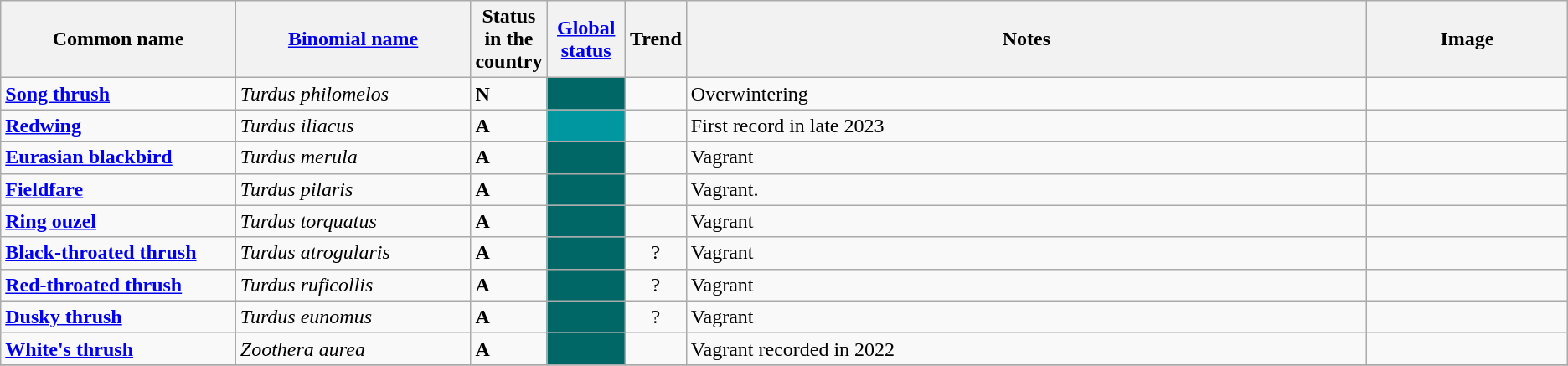<table class="wikitable sortable">
<tr>
<th width="15%">Common name</th>
<th width="15%"><a href='#'>Binomial name</a></th>
<th width="1%">Status in the country</th>
<th width="5%"><a href='#'>Global status</a></th>
<th width="1%">Trend</th>
<th class="unsortable">Notes</th>
<th class="unsortable">Image</th>
</tr>
<tr>
<td><strong><a href='#'>Song thrush</a></strong></td>
<td><em>Turdus philomelos</em></td>
<td><strong>N</strong></td>
<td align=center style="background: #006666"></td>
<td align=center></td>
<td>Overwintering</td>
<td></td>
</tr>
<tr>
<td><strong><a href='#'>Redwing</a></strong></td>
<td><em>Turdus iliacus</em></td>
<td><strong>A</strong></td>
<td align=center style="background: #0097a0"></td>
<td align=center></td>
<td>First record in late 2023</td>
<td></td>
</tr>
<tr>
<td><strong><a href='#'>Eurasian blackbird</a></strong></td>
<td><em>Turdus merula</em></td>
<td><strong>A</strong></td>
<td align=center style="background: #006666"></td>
<td align=center></td>
<td>Vagrant</td>
<td></td>
</tr>
<tr>
<td><strong><a href='#'>Fieldfare</a></strong></td>
<td><em>Turdus pilaris</em></td>
<td><strong>A</strong></td>
<td align=center style="background: #006666"></td>
<td align=center></td>
<td>Vagrant.</td>
<td></td>
</tr>
<tr>
<td><strong><a href='#'>Ring ouzel</a></strong></td>
<td><em>Turdus torquatus</em></td>
<td><strong>A</strong></td>
<td align=center style="background: #006666"></td>
<td align=center></td>
<td>Vagrant</td>
<td></td>
</tr>
<tr>
<td><strong><a href='#'>Black-throated thrush</a></strong></td>
<td><em>Turdus atrogularis</em></td>
<td><strong>A</strong></td>
<td align=center style="background: #006666"></td>
<td align=center>?</td>
<td>Vagrant</td>
<td></td>
</tr>
<tr>
<td><strong><a href='#'>Red-throated thrush</a></strong></td>
<td><em>Turdus ruficollis</em></td>
<td><strong>A</strong></td>
<td align=center style="background: #006666"></td>
<td align=center>?</td>
<td>Vagrant</td>
<td></td>
</tr>
<tr>
<td><strong><a href='#'>Dusky thrush</a></strong></td>
<td><em>Turdus eunomus</em></td>
<td><strong>A</strong></td>
<td align=center style="background: #006666"></td>
<td align=center>?</td>
<td>Vagrant</td>
<td></td>
</tr>
<tr>
<td><strong><a href='#'>White's thrush</a></strong></td>
<td><em>Zoothera aurea</em></td>
<td><strong>A</strong></td>
<td align=center style="background: #006666"></td>
<td align=center></td>
<td>Vagrant recorded in 2022</td>
<td></td>
</tr>
<tr>
</tr>
</table>
